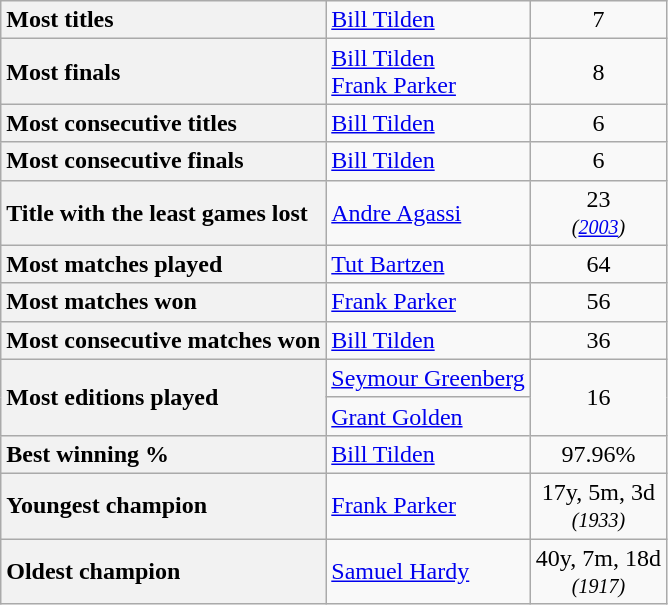<table class=wikitable>
<tr>
<th style="text-align:left;">Most titles</th>
<td> <a href='#'>Bill Tilden</a></td>
<td style="text-align:center;">7</td>
</tr>
<tr>
<th style="text-align:left;">Most finals</th>
<td> <a href='#'>Bill Tilden</a><br> <a href='#'>Frank Parker</a></td>
<td style="text-align:center;">8</td>
</tr>
<tr>
<th style="text-align:left;">Most consecutive titles<br>
</th>
<td> <a href='#'>Bill Tilden</a><br></td>
<td style="text-align:center;">6</td>
</tr>
<tr>
<th style="text-align:left;">Most consecutive finals<br>
</th>
<td> <a href='#'>Bill Tilden</a><br></td>
<td style="text-align:center;">6</td>
</tr>
<tr>
<th style="text-align:left;">Title with the least games lost</th>
<td> <a href='#'>Andre Agassi</a></td>
<td style="text-align:center;">23<br><small><em>(<a href='#'>2003</a>)</em></small><br></td>
</tr>
<tr>
<th style="text-align:left;">Most matches played</th>
<td> <a href='#'>Tut Bartzen</a></td>
<td style="text-align:center;">64</td>
</tr>
<tr>
<th style="text-align:left;">Most matches won</th>
<td> <a href='#'>Frank Parker</a></td>
<td style="text-align:center;">56</td>
</tr>
<tr>
<th style="text-align:left;">Most consecutive matches won</th>
<td> <a href='#'>Bill Tilden</a></td>
<td style="text-align:center;">36</td>
</tr>
<tr>
<th style="text-align:left;" rowspan=2>Most editions played</th>
<td> <a href='#'>Seymour Greenberg</a></td>
<td style="text-align:center;" rowspan=2>16</td>
</tr>
<tr>
<td> <a href='#'>Grant Golden</a></td>
</tr>
<tr>
<th style="text-align:left;">Best winning %</th>
<td> <a href='#'>Bill Tilden</a></td>
<td style="text-align:center;">97.96%</td>
</tr>
<tr>
<th style="text-align:left;">Youngest champion</th>
<td> <a href='#'>Frank Parker</a></td>
<td style="text-align:center;">17y, 5m, 3d<br><small><em>(1933)</em></small></td>
</tr>
<tr>
<th style="text-align:left;">Oldest champion</th>
<td> <a href='#'>Samuel Hardy</a></td>
<td style="text-align:center;">40y, 7m, 18d<br><small><em>(1917)</em></small></td>
</tr>
</table>
